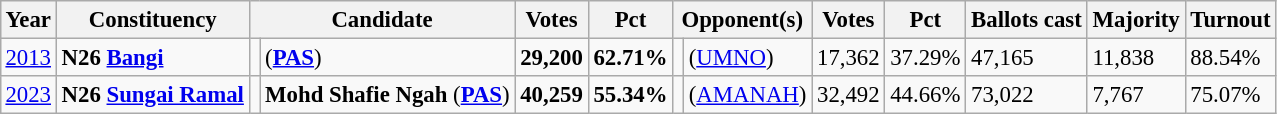<table class="wikitable" style="margin:0.5em ; font-size:95%">
<tr>
<th>Year</th>
<th>Constituency</th>
<th colspan=2>Candidate</th>
<th>Votes</th>
<th>Pct</th>
<th colspan=2>Opponent(s)</th>
<th>Votes</th>
<th>Pct</th>
<th>Ballots cast</th>
<th>Majority</th>
<th>Turnout</th>
</tr>
<tr>
<td><a href='#'>2013</a></td>
<td><strong>N26 <a href='#'>Bangi</a></strong></td>
<td></td>
<td> (<a href='#'><strong>PAS</strong></a>)</td>
<td align=right><strong>29,200</strong></td>
<td><strong>62.71%</strong></td>
<td></td>
<td> (<a href='#'>UMNO</a>)</td>
<td align=right>17,362</td>
<td>37.29%</td>
<td>47,165</td>
<td>11,838</td>
<td>88.54%</td>
</tr>
<tr>
<td><a href='#'>2023</a></td>
<td><strong>N26 <a href='#'>Sungai Ramal</a></strong></td>
<td bgcolor=></td>
<td><strong>Mohd Shafie Ngah</strong> (<a href='#'><strong>PAS</strong></a>)</td>
<td align=right><strong>40,259</strong></td>
<td><strong>55.34%</strong></td>
<td></td>
<td> (<a href='#'>AMANAH</a>)</td>
<td align=right>32,492</td>
<td>44.66%</td>
<td>73,022</td>
<td>7,767</td>
<td>75.07%</td>
</tr>
</table>
